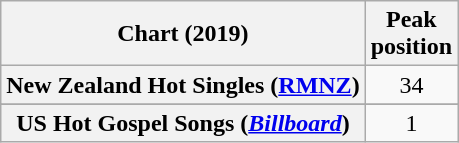<table class="wikitable sortable plainrowheaders" style="text-align:center">
<tr>
<th scope="col">Chart (2019)</th>
<th scope="col">Peak<br>position</th>
</tr>
<tr>
<th scope="row">New Zealand Hot Singles (<a href='#'>RMNZ</a>)</th>
<td>34</td>
</tr>
<tr>
</tr>
<tr>
</tr>
<tr>
<th scope="row">US Hot Gospel Songs (<em><a href='#'>Billboard</a></em>)</th>
<td>1</td>
</tr>
</table>
